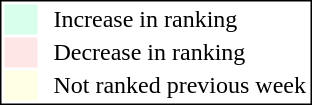<table style="border:1px solid black; float:right;">
<tr>
<td style="background:#D8FFEB; width:20px;"></td>
<td> </td>
<td>Increase in ranking</td>
</tr>
<tr>
<td style="background:#FFE6E6; width:20px;"></td>
<td> </td>
<td>Decrease in ranking</td>
</tr>
<tr>
<td style="background:#FFFFE6; width:20px;"></td>
<td> </td>
<td>Not ranked previous week</td>
</tr>
</table>
